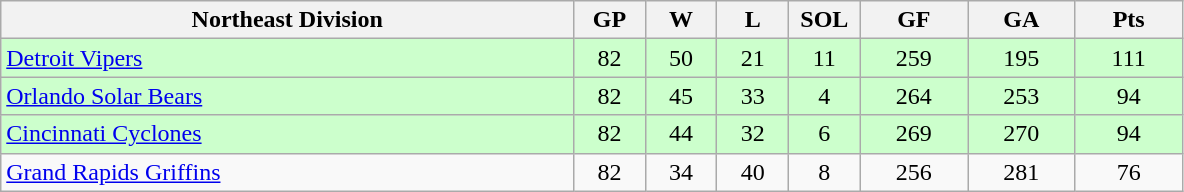<table class="wikitable">
<tr>
<th width="40%">Northeast Division</th>
<th width="5%">GP</th>
<th width="5%">W</th>
<th width="5%">L</th>
<th width="5%">SOL</th>
<th width="7.5%">GF</th>
<th width="7.5%">GA</th>
<th width="7.5%">Pts</th>
</tr>
<tr align="center" bgcolor="#CCFFCC">
<td align="left"><a href='#'>Detroit Vipers</a></td>
<td>82</td>
<td>50</td>
<td>21</td>
<td>11</td>
<td>259</td>
<td>195</td>
<td>111</td>
</tr>
<tr align="center" bgcolor="#CCFFCC">
<td align="left"><a href='#'>Orlando Solar Bears</a></td>
<td>82</td>
<td>45</td>
<td>33</td>
<td>4</td>
<td>264</td>
<td>253</td>
<td>94</td>
</tr>
<tr align="center" bgcolor="#CCFFCC">
<td align="left"><a href='#'>Cincinnati Cyclones</a></td>
<td>82</td>
<td>44</td>
<td>32</td>
<td>6</td>
<td>269</td>
<td>270</td>
<td>94</td>
</tr>
<tr align="center">
<td align="left"><a href='#'>Grand Rapids Griffins</a></td>
<td>82</td>
<td>34</td>
<td>40</td>
<td>8</td>
<td>256</td>
<td>281</td>
<td>76</td>
</tr>
</table>
